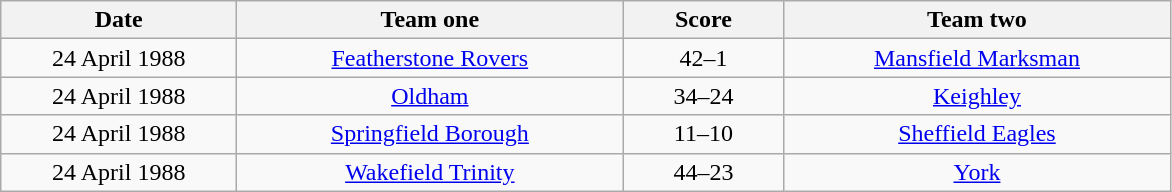<table class="wikitable" style="text-align: center">
<tr>
<th width=150>Date</th>
<th width=250>Team one</th>
<th width=100>Score</th>
<th width=250>Team two</th>
</tr>
<tr>
<td>24 April 1988</td>
<td><a href='#'>Featherstone Rovers</a></td>
<td>42–1</td>
<td><a href='#'>Mansfield Marksman</a></td>
</tr>
<tr>
<td>24 April 1988</td>
<td><a href='#'>Oldham</a></td>
<td>34–24</td>
<td><a href='#'>Keighley</a></td>
</tr>
<tr>
<td>24 April 1988</td>
<td><a href='#'>Springfield Borough</a></td>
<td>11–10</td>
<td><a href='#'>Sheffield Eagles</a></td>
</tr>
<tr>
<td>24 April 1988</td>
<td><a href='#'>Wakefield Trinity</a></td>
<td>44–23</td>
<td><a href='#'>York</a></td>
</tr>
</table>
